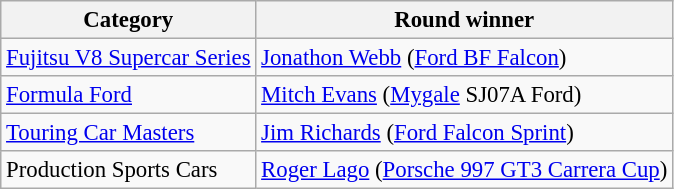<table class="wikitable" style="font-size: 95%;">
<tr>
<th>Category</th>
<th>Round winner</th>
</tr>
<tr>
<td><a href='#'>Fujitsu V8 Supercar Series</a></td>
<td><a href='#'>Jonathon Webb</a> (<a href='#'>Ford BF Falcon</a>)</td>
</tr>
<tr>
<td><a href='#'>Formula Ford</a></td>
<td><a href='#'>Mitch Evans</a> (<a href='#'>Mygale</a> SJ07A Ford)</td>
</tr>
<tr>
<td><a href='#'>Touring Car Masters</a></td>
<td><a href='#'>Jim Richards</a> (<a href='#'>Ford Falcon Sprint</a>)</td>
</tr>
<tr>
<td>Production Sports Cars</td>
<td><a href='#'>Roger Lago</a> (<a href='#'>Porsche 997 GT3 Carrera Cup</a>)</td>
</tr>
</table>
